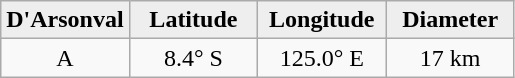<table class="wikitable">
<tr>
<th width="25%" style="background:#eeeeee;">D'Arsonval</th>
<th width="25%" style="background:#eeeeee;">Latitude</th>
<th width="25%" style="background:#eeeeee;">Longitude</th>
<th width="25%" style="background:#eeeeee;">Diameter</th>
</tr>
<tr>
<td align="center">A</td>
<td align="center">8.4° S</td>
<td align="center">125.0° E</td>
<td align="center">17 km</td>
</tr>
</table>
